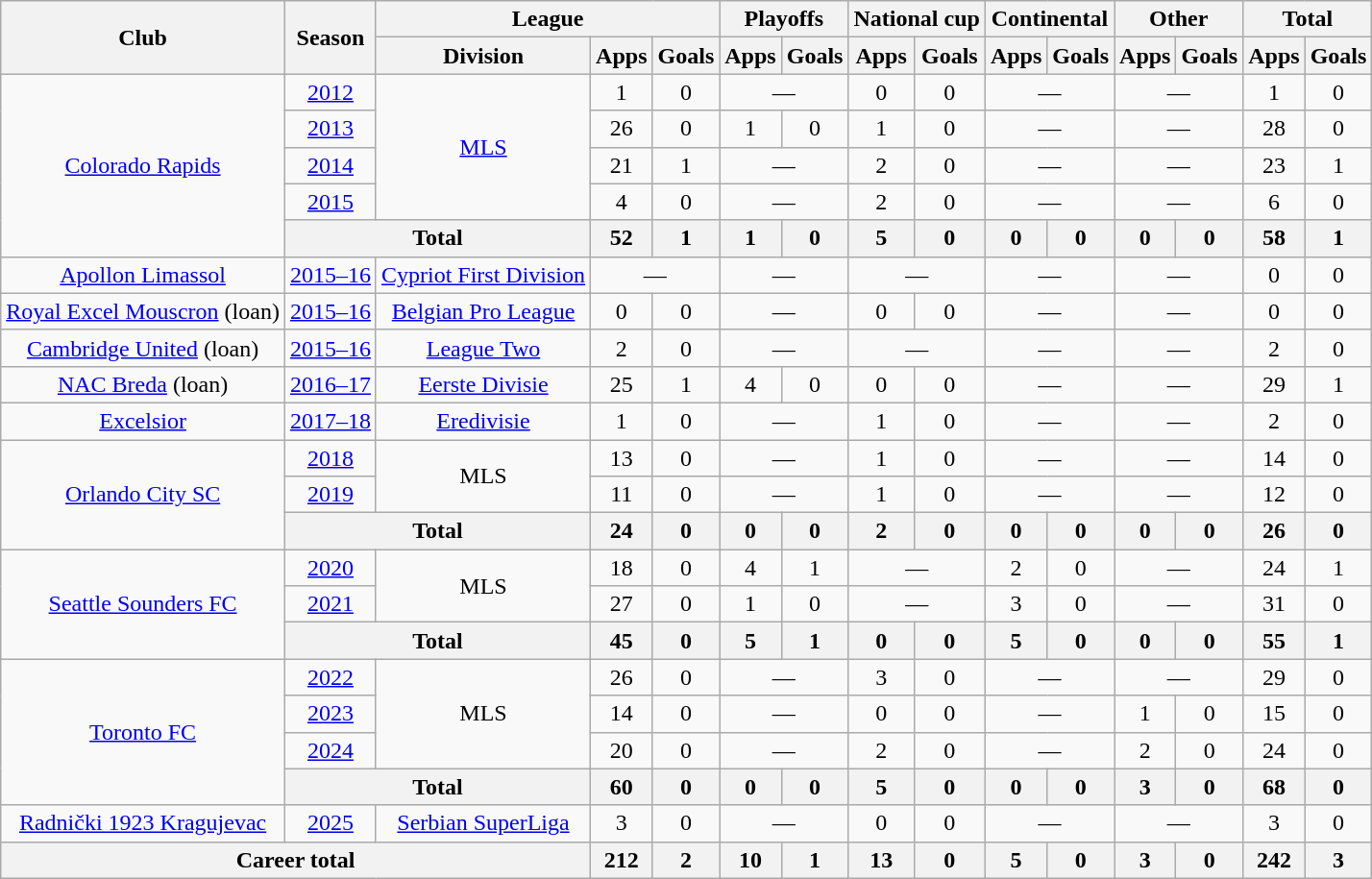<table class="wikitable" style="text-align:center;">
<tr>
<th rowspan="2">Club</th>
<th rowspan="2">Season</th>
<th colspan="3">League</th>
<th colspan="2">Playoffs</th>
<th colspan="2">National cup</th>
<th colspan="2">Continental</th>
<th colspan="2">Other</th>
<th colspan="2">Total</th>
</tr>
<tr>
<th>Division</th>
<th>Apps</th>
<th>Goals</th>
<th>Apps</th>
<th>Goals</th>
<th>Apps</th>
<th>Goals</th>
<th>Apps</th>
<th>Goals</th>
<th>Apps</th>
<th>Goals</th>
<th>Apps</th>
<th>Goals</th>
</tr>
<tr>
<td rowspan="5"><a href='#'>Colorado Rapids</a></td>
<td><a href='#'>2012</a></td>
<td rowspan="4"><a href='#'>MLS</a></td>
<td>1</td>
<td>0</td>
<td colspan="2">—</td>
<td>0</td>
<td>0</td>
<td colspan="2">—</td>
<td colspan="2">—</td>
<td>1</td>
<td>0</td>
</tr>
<tr>
<td><a href='#'>2013</a></td>
<td>26</td>
<td>0</td>
<td>1</td>
<td>0</td>
<td>1</td>
<td>0</td>
<td colspan="2">—</td>
<td colspan="2">—</td>
<td>28</td>
<td>0</td>
</tr>
<tr>
<td><a href='#'>2014</a></td>
<td>21</td>
<td>1</td>
<td colspan="2">—</td>
<td>2</td>
<td>0</td>
<td colspan="2">—</td>
<td colspan="2">—</td>
<td>23</td>
<td>1</td>
</tr>
<tr>
<td><a href='#'>2015</a></td>
<td>4</td>
<td>0</td>
<td colspan="2">—</td>
<td>2</td>
<td>0</td>
<td colspan="2">—</td>
<td colspan="2">—</td>
<td>6</td>
<td>0</td>
</tr>
<tr>
<th colspan="2">Total</th>
<th>52</th>
<th>1</th>
<th>1</th>
<th>0</th>
<th>5</th>
<th>0</th>
<th>0</th>
<th>0</th>
<th>0</th>
<th>0</th>
<th>58</th>
<th>1</th>
</tr>
<tr>
<td><a href='#'>Apollon Limassol</a></td>
<td><a href='#'>2015–16</a></td>
<td><a href='#'>Cypriot First Division</a></td>
<td colspan="2">—</td>
<td colspan="2">—</td>
<td colspan="2">—</td>
<td colspan="2">—</td>
<td colspan="2">—</td>
<td>0</td>
<td>0</td>
</tr>
<tr>
<td><a href='#'>Royal Excel Mouscron</a> (loan)</td>
<td><a href='#'>2015–16</a></td>
<td><a href='#'>Belgian Pro League</a></td>
<td>0</td>
<td>0</td>
<td colspan="2">—</td>
<td>0</td>
<td>0</td>
<td colspan="2">—</td>
<td colspan="2">—</td>
<td>0</td>
<td>0</td>
</tr>
<tr>
<td><a href='#'>Cambridge United</a> (loan)</td>
<td><a href='#'>2015–16</a></td>
<td><a href='#'>League Two</a></td>
<td>2</td>
<td>0</td>
<td colspan="2">—</td>
<td colspan="2">—</td>
<td colspan="2">—</td>
<td colspan="2">—</td>
<td>2</td>
<td>0</td>
</tr>
<tr>
<td><a href='#'>NAC Breda</a> (loan)</td>
<td><a href='#'>2016–17</a></td>
<td><a href='#'>Eerste Divisie</a></td>
<td>25</td>
<td>1</td>
<td>4</td>
<td>0</td>
<td>0</td>
<td>0</td>
<td colspan="2">—</td>
<td colspan="2">—</td>
<td>29</td>
<td>1</td>
</tr>
<tr>
<td><a href='#'>Excelsior</a></td>
<td><a href='#'>2017–18</a></td>
<td><a href='#'>Eredivisie</a></td>
<td>1</td>
<td>0</td>
<td colspan="2">—</td>
<td>1</td>
<td>0</td>
<td colspan="2">—</td>
<td colspan="2">—</td>
<td>2</td>
<td>0</td>
</tr>
<tr>
<td rowspan="3"><a href='#'>Orlando City SC</a></td>
<td><a href='#'>2018</a></td>
<td rowspan="2">MLS</td>
<td>13</td>
<td>0</td>
<td colspan="2">—</td>
<td>1</td>
<td>0</td>
<td colspan="2">—</td>
<td colspan="2">—</td>
<td>14</td>
<td>0</td>
</tr>
<tr>
<td><a href='#'>2019</a></td>
<td>11</td>
<td>0</td>
<td colspan="2">—</td>
<td>1</td>
<td>0</td>
<td colspan="2">—</td>
<td colspan="2">—</td>
<td>12</td>
<td>0</td>
</tr>
<tr>
<th colspan="2">Total</th>
<th>24</th>
<th>0</th>
<th>0</th>
<th>0</th>
<th>2</th>
<th>0</th>
<th>0</th>
<th>0</th>
<th>0</th>
<th>0</th>
<th>26</th>
<th>0</th>
</tr>
<tr>
<td rowspan="3"><a href='#'>Seattle Sounders FC</a></td>
<td><a href='#'>2020</a></td>
<td rowspan="2">MLS</td>
<td>18</td>
<td>0</td>
<td>4</td>
<td>1</td>
<td colspan="2">—</td>
<td>2</td>
<td>0</td>
<td colspan="2">—</td>
<td>24</td>
<td>1</td>
</tr>
<tr>
<td><a href='#'>2021</a></td>
<td>27</td>
<td>0</td>
<td>1</td>
<td>0</td>
<td colspan="2">—</td>
<td>3</td>
<td>0</td>
<td colspan="2">—</td>
<td>31</td>
<td>0</td>
</tr>
<tr>
<th colspan="2">Total</th>
<th>45</th>
<th>0</th>
<th>5</th>
<th>1</th>
<th>0</th>
<th>0</th>
<th>5</th>
<th>0</th>
<th>0</th>
<th>0</th>
<th>55</th>
<th>1</th>
</tr>
<tr>
<td rowspan="4"><a href='#'>Toronto FC</a></td>
<td><a href='#'>2022</a></td>
<td rowspan="3">MLS</td>
<td>26</td>
<td>0</td>
<td colspan="2">—</td>
<td>3</td>
<td>0</td>
<td colspan="2">—</td>
<td colspan="2">—</td>
<td>29</td>
<td>0</td>
</tr>
<tr>
<td><a href='#'>2023</a></td>
<td>14</td>
<td>0</td>
<td colspan="2">—</td>
<td>0</td>
<td>0</td>
<td colspan="2">—</td>
<td>1</td>
<td>0</td>
<td>15</td>
<td>0</td>
</tr>
<tr>
<td><a href='#'>2024</a></td>
<td>20</td>
<td>0</td>
<td colspan="2">—</td>
<td>2</td>
<td>0</td>
<td colspan="2">—</td>
<td>2</td>
<td>0</td>
<td>24</td>
<td>0</td>
</tr>
<tr>
<th colspan="2">Total</th>
<th>60</th>
<th>0</th>
<th>0</th>
<th>0</th>
<th>5</th>
<th>0</th>
<th>0</th>
<th>0</th>
<th>3</th>
<th>0</th>
<th>68</th>
<th>0</th>
</tr>
<tr>
<td><a href='#'>Radnički 1923 Kragujevac</a></td>
<td><a href='#'>2025</a></td>
<td><a href='#'>Serbian SuperLiga</a></td>
<td>3</td>
<td>0</td>
<td colspan="2">—</td>
<td>0</td>
<td>0</td>
<td colspan="2">—</td>
<td colspan="2">—</td>
<td>3</td>
<td>0</td>
</tr>
<tr>
<th colspan="3">Career total</th>
<th>212</th>
<th>2</th>
<th>10</th>
<th>1</th>
<th>13</th>
<th>0</th>
<th>5</th>
<th>0</th>
<th>3</th>
<th>0</th>
<th>242</th>
<th>3</th>
</tr>
</table>
